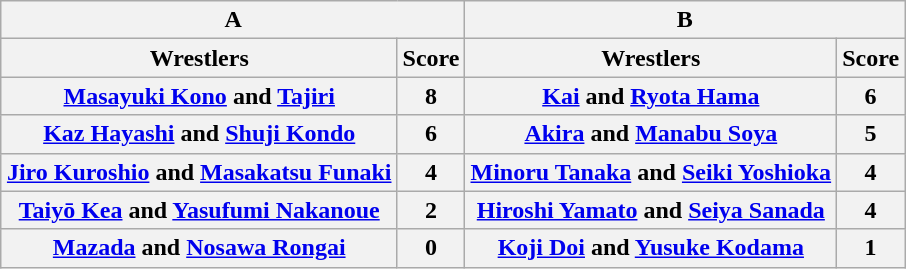<table class="wikitable" style="margin: 1em auto 1em auto">
<tr>
<th colspan="2">A</th>
<th colspan="2">B</th>
</tr>
<tr>
<th>Wrestlers</th>
<th>Score</th>
<th>Wrestlers</th>
<th>Score</th>
</tr>
<tr>
<th><a href='#'>Masayuki Kono</a> and <a href='#'>Tajiri</a><br></th>
<th>  8  </th>
<th><a href='#'>Kai</a> and <a href='#'>Ryota Hama</a><br></th>
<th>  6  </th>
</tr>
<tr>
<th><a href='#'>Kaz Hayashi</a> and <a href='#'>Shuji Kondo</a><br></th>
<th>6</th>
<th><a href='#'>Akira</a> and <a href='#'>Manabu Soya</a><br></th>
<th>5</th>
</tr>
<tr>
<th><a href='#'>Jiro Kuroshio</a> and <a href='#'>Masakatsu Funaki</a><br></th>
<th>4</th>
<th><a href='#'>Minoru Tanaka</a> and <a href='#'>Seiki Yoshioka</a><br></th>
<th>4</th>
</tr>
<tr>
<th><a href='#'>Taiyō Kea</a> and <a href='#'>Yasufumi Nakanoue</a><br></th>
<th>2</th>
<th><a href='#'>Hiroshi Yamato</a> and <a href='#'>Seiya Sanada</a><br></th>
<th>4</th>
</tr>
<tr>
<th><a href='#'>Mazada</a> and <a href='#'>Nosawa Rongai</a><br></th>
<th>0</th>
<th><a href='#'>Koji Doi</a> and <a href='#'>Yusuke Kodama</a><br></th>
<th>1</th>
</tr>
</table>
